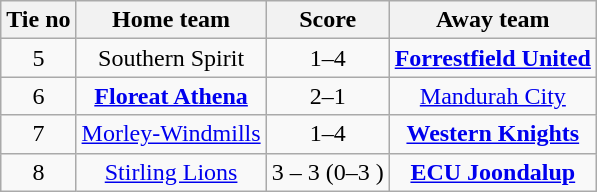<table class="wikitable" style="text-align:center">
<tr>
<th>Tie no</th>
<th>Home team</th>
<th>Score</th>
<th>Away team</th>
</tr>
<tr>
<td>5</td>
<td>Southern Spirit</td>
<td>1–4</td>
<td><strong><a href='#'>Forrestfield United</a></strong></td>
</tr>
<tr>
<td>6</td>
<td><strong><a href='#'>Floreat Athena</a></strong></td>
<td>2–1</td>
<td><a href='#'>Mandurah City</a></td>
</tr>
<tr>
<td>7</td>
<td><a href='#'>Morley-Windmills</a></td>
<td>1–4</td>
<td><strong><a href='#'>Western Knights</a></strong></td>
</tr>
<tr>
<td>8</td>
<td><a href='#'>Stirling Lions</a></td>
<td>3 – 3 (0–3 )</td>
<td><strong><a href='#'>ECU Joondalup</a></strong></td>
</tr>
</table>
